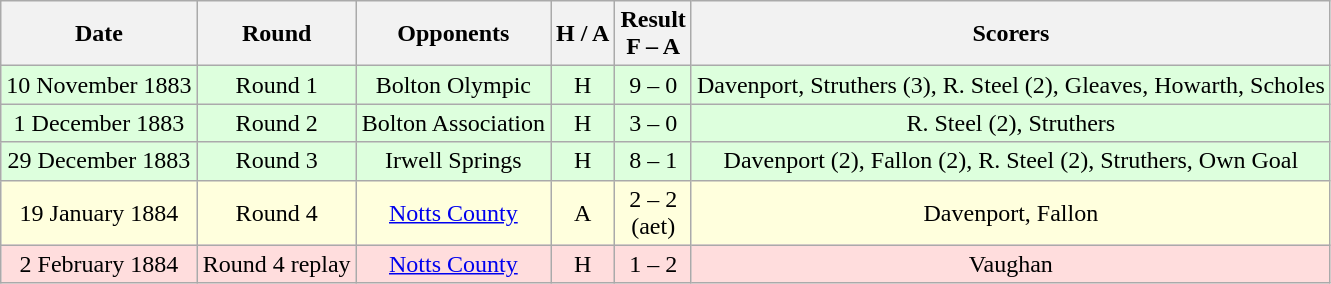<table class="wikitable" style="text-align:center">
<tr>
<th>Date</th>
<th>Round</th>
<th>Opponents</th>
<th>H / A</th>
<th>Result<br>F – A</th>
<th>Scorers</th>
</tr>
<tr bgcolor="#ddffdd">
<td>10 November 1883</td>
<td>Round 1</td>
<td>Bolton Olympic</td>
<td>H</td>
<td>9 – 0</td>
<td>Davenport, Struthers (3), R. Steel (2), Gleaves, Howarth, Scholes</td>
</tr>
<tr bgcolor="#ddffdd">
<td>1 December 1883</td>
<td>Round 2</td>
<td>Bolton Association</td>
<td>H</td>
<td>3 – 0</td>
<td>R. Steel (2), Struthers</td>
</tr>
<tr bgcolor="#ddffdd">
<td>29 December 1883</td>
<td>Round 3</td>
<td>Irwell Springs</td>
<td>H</td>
<td>8 – 1</td>
<td>Davenport (2), Fallon (2), R. Steel (2), Struthers, Own Goal</td>
</tr>
<tr bgcolor="#ffffdd">
<td>19 January 1884</td>
<td>Round 4</td>
<td><a href='#'>Notts County</a></td>
<td>A</td>
<td>2 – 2<br>(aet)</td>
<td>Davenport, Fallon</td>
</tr>
<tr bgcolor="#ffdddd">
<td>2 February 1884</td>
<td>Round 4 replay</td>
<td><a href='#'>Notts County</a></td>
<td>H</td>
<td>1 – 2</td>
<td>Vaughan</td>
</tr>
</table>
